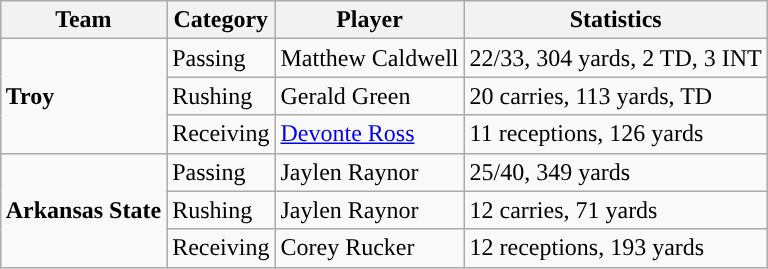<table class="wikitable" style="float: right;">
<tr>
<th>Team</th>
<th>Category</th>
<th>Player</th>
<th>Statistics</th>
</tr>
<tr>
<td rowspan=3><strong>Troy</strong></td>
<td>Passing</td>
<td>Matthew Caldwell</td>
<td>22/33, 304 yards, 2 TD, 3 INT</td>
</tr>
<tr>
<td>Rushing</td>
<td>Gerald Green</td>
<td>20 carries, 113 yards, TD</td>
</tr>
<tr>
<td>Receiving</td>
<td><a href='#'>Devonte Ross</a></td>
<td>11 receptions, 126 yards</td>
</tr>
<tr>
<td rowspan=3><strong>Arkansas State</strong></td>
<td>Passing</td>
<td>Jaylen Raynor</td>
<td>25/40, 349 yards</td>
</tr>
<tr>
<td>Rushing</td>
<td>Jaylen Raynor</td>
<td>12 carries, 71 yards</td>
</tr>
<tr>
<td>Receiving</td>
<td>Corey Rucker</td>
<td>12 receptions, 193 yards</td>
</tr>
</table>
